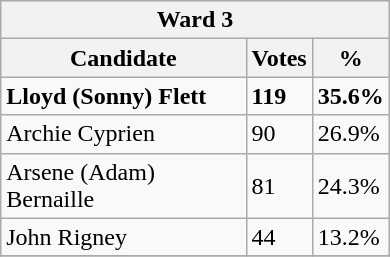<table class="wikitable" style="width:260px">
<tr>
<th colspan=3>Ward 3</th>
</tr>
<tr>
<th>Candidate</th>
<th>Votes</th>
<th>%</th>
</tr>
<tr>
<td><strong>Lloyd (Sonny) Flett</strong></td>
<td><strong>119</strong></td>
<td><strong>35.6%</strong></td>
</tr>
<tr>
<td>Archie Cyprien</td>
<td>90</td>
<td>26.9%</td>
</tr>
<tr>
<td>Arsene (Adam) Bernaille</td>
<td>81</td>
<td>24.3%</td>
</tr>
<tr>
<td>John Rigney</td>
<td>44</td>
<td>13.2%</td>
</tr>
<tr>
</tr>
</table>
